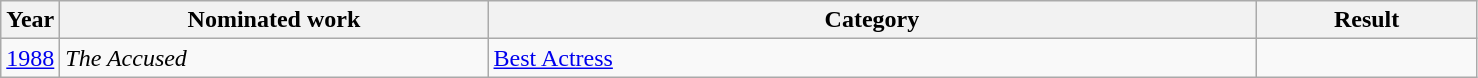<table class=wikitable>
<tr>
<th width=4%>Year</th>
<th width=29%>Nominated work</th>
<th width=52%>Category</th>
<th width=15%>Result</th>
</tr>
<tr>
<td align=center><a href='#'>1988</a></td>
<td><em>The Accused</em></td>
<td><a href='#'>Best Actress</a></td>
<td></td>
</tr>
</table>
